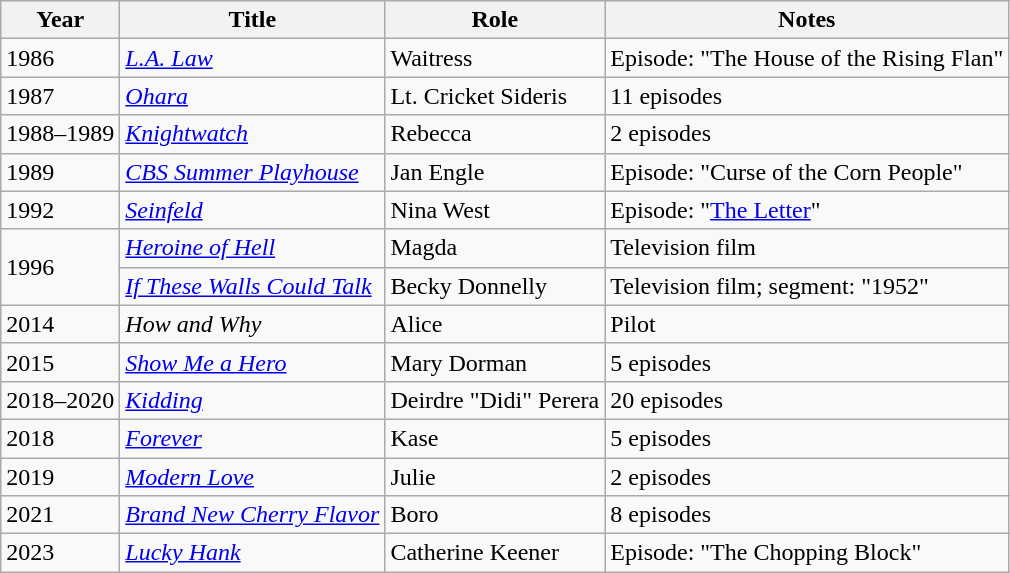<table class = "wikitable sortable">
<tr>
<th>Year</th>
<th>Title</th>
<th>Role</th>
<th class = "unsortable">Notes</th>
</tr>
<tr>
<td>1986</td>
<td><em><a href='#'>L.A. Law</a></em></td>
<td>Waitress</td>
<td>Episode: "The House of the Rising Flan"</td>
</tr>
<tr>
<td>1987</td>
<td><em><a href='#'>Ohara</a></em></td>
<td>Lt. Cricket Sideris</td>
<td>11 episodes</td>
</tr>
<tr>
<td>1988–1989</td>
<td><em><a href='#'>Knightwatch</a></em></td>
<td>Rebecca</td>
<td>2 episodes</td>
</tr>
<tr>
<td>1989</td>
<td><em><a href='#'>CBS Summer Playhouse</a></em></td>
<td>Jan Engle</td>
<td>Episode: "Curse of the Corn People"</td>
</tr>
<tr>
<td>1992</td>
<td><em><a href='#'>Seinfeld</a></em></td>
<td>Nina West</td>
<td>Episode: "<a href='#'>The Letter</a>"</td>
</tr>
<tr>
<td rowspan="2">1996</td>
<td><em><a href='#'>Heroine of Hell</a></em></td>
<td>Magda</td>
<td>Television film</td>
</tr>
<tr>
<td><em><a href='#'>If These Walls Could Talk</a></em></td>
<td>Becky Donnelly</td>
<td>Television film; segment: "1952"</td>
</tr>
<tr>
<td>2014</td>
<td><em>How and Why</em></td>
<td>Alice</td>
<td>Pilot</td>
</tr>
<tr>
<td>2015</td>
<td><em><a href='#'>Show Me a Hero</a></em></td>
<td>Mary Dorman</td>
<td>5 episodes</td>
</tr>
<tr>
<td>2018–2020</td>
<td><em><a href='#'>Kidding</a></em></td>
<td>Deirdre "Didi" Perera</td>
<td>20 episodes</td>
</tr>
<tr>
<td>2018</td>
<td><em><a href='#'>Forever</a></em></td>
<td>Kase</td>
<td>5 episodes</td>
</tr>
<tr>
<td>2019</td>
<td><em><a href='#'>Modern Love</a></em></td>
<td>Julie</td>
<td>2 episodes</td>
</tr>
<tr>
<td>2021</td>
<td><em><a href='#'>Brand New Cherry Flavor</a></em></td>
<td>Boro</td>
<td>8 episodes</td>
</tr>
<tr>
<td>2023</td>
<td><em><a href='#'>Lucky Hank</a></em></td>
<td>Catherine Keener</td>
<td>Episode: "The Chopping Block"</td>
</tr>
</table>
